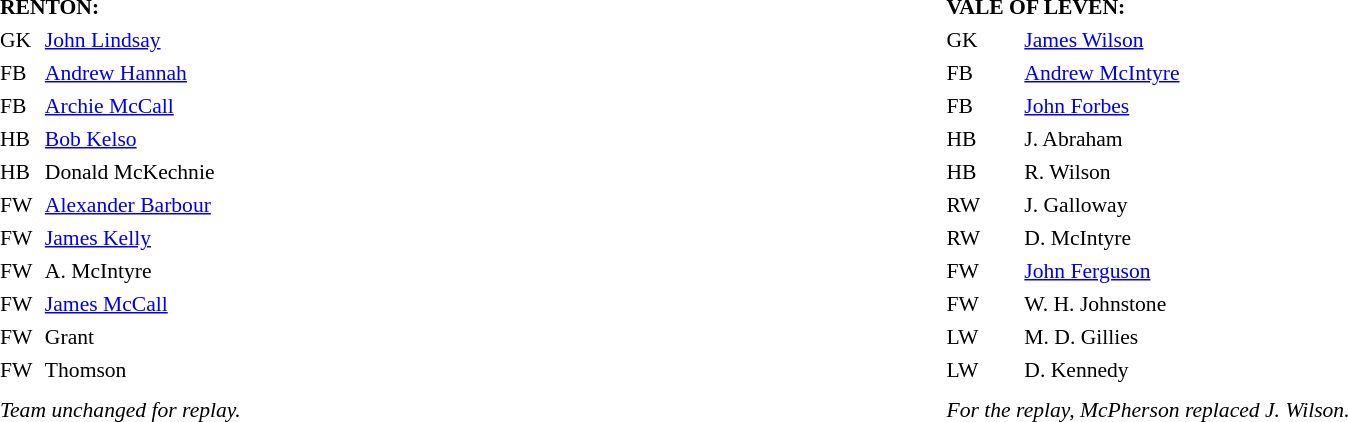<table width="100%">
<tr>
<td valign="top" width="50%"><br><table style="font-size: 90%" cellspacing="5" cellpadding="0">
<tr>
<td colspan="2"><strong>RENTON:</strong></td>
</tr>
<tr>
<td>GK</td>
<td><a href='#'>John Lindsay</a></td>
</tr>
<tr>
<td>FB</td>
<td><a href='#'>Andrew Hannah</a></td>
</tr>
<tr>
<td>FB</td>
<td><a href='#'>Archie McCall</a></td>
</tr>
<tr>
<td>HB</td>
<td><a href='#'>Bob Kelso</a></td>
</tr>
<tr>
<td>HB</td>
<td>Donald McKechnie</td>
</tr>
<tr>
<td>FW</td>
<td><a href='#'>Alexander Barbour</a></td>
</tr>
<tr>
<td>FW</td>
<td><a href='#'>James Kelly</a></td>
</tr>
<tr>
<td>FW</td>
<td>A. McIntyre</td>
</tr>
<tr>
<td>FW</td>
<td><a href='#'>James McCall</a></td>
</tr>
<tr>
<td>FW</td>
<td>Grant</td>
</tr>
<tr>
<td>FW</td>
<td>Thomson</td>
</tr>
<tr>
<td colspan=2></td>
</tr>
<tr>
<td colspan="2"><em>Team unchanged for replay.</em></td>
</tr>
</table>
</td>
<td valign="top" width="50%"><br><table style="font-size: 90%" cellspacing="5" cellpadding="0" align=centre>
<tr>
<td colspan="2"><strong>VALE OF LEVEN:</strong></td>
</tr>
<tr>
<td>GK</td>
<td><a href='#'>James Wilson</a></td>
</tr>
<tr>
<td>FB</td>
<td><a href='#'>Andrew McIntyre</a></td>
</tr>
<tr>
<td>FB</td>
<td><a href='#'>John Forbes</a></td>
</tr>
<tr>
<td>HB</td>
<td>J. Abraham</td>
</tr>
<tr>
<td>HB</td>
<td>R. Wilson</td>
</tr>
<tr>
<td>RW</td>
<td>J. Galloway</td>
</tr>
<tr>
<td>RW</td>
<td>D. McIntyre</td>
</tr>
<tr>
<td>FW</td>
<td><a href='#'>John Ferguson</a></td>
</tr>
<tr>
<td>FW</td>
<td>W. H. Johnstone</td>
</tr>
<tr>
<td>LW</td>
<td>M. D. Gillies</td>
</tr>
<tr>
<td>LW</td>
<td>D. Kennedy</td>
</tr>
<tr>
<td colspan=2></td>
</tr>
<tr>
<td colspan="2"><em>For the replay, McPherson replaced J. Wilson.</em></td>
</tr>
</table>
</td>
</tr>
</table>
